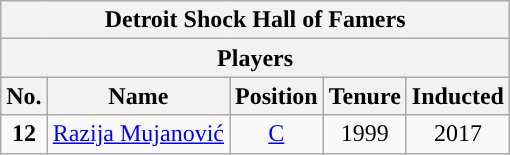<table class="wikitable" style="text-align:center">
<tr>
<th colspan="5">Detroit Shock Hall of Famers</th>
</tr>
<tr>
<th colspan="5">Players</th>
</tr>
<tr>
<th>No.</th>
<th>Name</th>
<th>Position</th>
<th>Tenure</th>
<th>Inducted</th>
</tr>
<tr>
<td><strong>12</strong></td>
<td><a href='#'>Razija Mujanović</a></td>
<td><a href='#'>C</a></td>
<td>1999</td>
<td>2017</td>
</tr>
</table>
